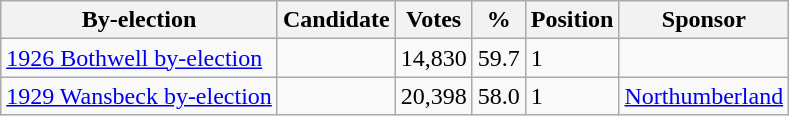<table class="wikitable sortable">
<tr>
<th>By-election</th>
<th>Candidate</th>
<th>Votes</th>
<th>%</th>
<th>Position</th>
<th>Sponsor</th>
</tr>
<tr>
<td><a href='#'>1926 Bothwell by-election</a></td>
<td></td>
<td>14,830</td>
<td>59.7</td>
<td>1</td>
<td></td>
</tr>
<tr>
<td><a href='#'>1929 Wansbeck by-election</a></td>
<td></td>
<td>20,398</td>
<td>58.0</td>
<td>1</td>
<td><a href='#'>Northumberland</a></td>
</tr>
</table>
